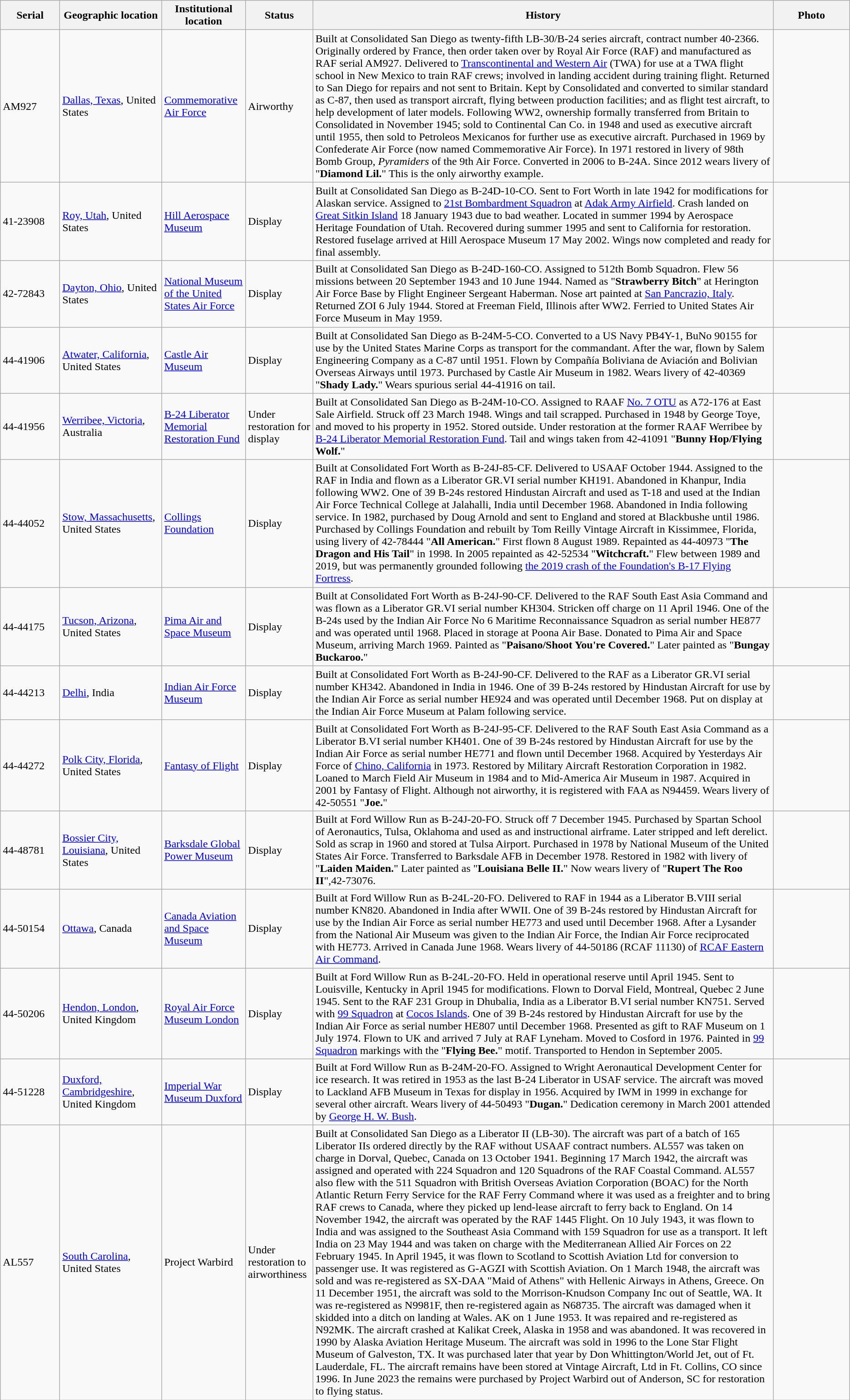<table class="wikitable sortable">
<tr>
<th width="7%">Serial</th>
<th width="12%">Geographic location</th>
<th>Institutional location</th>
<th>Status</th>
<th>History</th>
<th width="9%">Photo</th>
</tr>
<tr>
<td>AM927</td>
<td><a href='#'>Dallas, Texas</a>, United States</td>
<td><a href='#'>Commemorative Air Force</a></td>
<td>Airworthy<br></td>
<td>Built at Consolidated San Diego as twenty-fifth LB-30/B-24 series aircraft, contract number 40-2366. Originally ordered by France, then order taken over by Royal Air Force (RAF) and manufactured as RAF serial AM927. Delivered to <a href='#'>Transcontinental and Western Air</a> (TWA) for use at a TWA flight school in New Mexico to train RAF crews; involved in landing accident during training flight. Returned to San Diego for repairs and not sent to Britain. Kept by Consolidated and converted to similar standard as C-87, then used as transport aircraft, flying between production facilities; and as flight test aircraft, to help development of later models. Following WW2, ownership formally transferred from Britain to Consolidated in November 1945; sold to Continental Can Co. in 1948 and used as executive aircraft until 1955, then sold to Petroleos Mexicanos for further use as executive aircraft. Purchased in 1969 by Confederate Air Force (now named Commemorative Air Force). In 1971 restored in livery of 98th Bomb Group, <em>Pyramiders</em> of the 9th Air Force. Converted in 2006 to B-24A. Since 2012 wears livery of "<strong>Diamond Lil.</strong>" This is the only airworthy example.</td>
<td><small></small></td>
</tr>
<tr>
<td>41-23908</td>
<td><a href='#'>Roy, Utah</a>, United States</td>
<td><a href='#'>Hill Aerospace Museum</a></td>
<td>Display</td>
<td>Built at Consolidated San Diego as B-24D-10-CO. Sent to Fort Worth in late 1942 for modifications for Alaskan service. Assigned to <a href='#'>21st Bombardment Squadron</a> at <a href='#'>Adak Army Airfield</a>. Crash landed on <a href='#'>Great Sitkin Island</a> 18 January 1943 due to bad weather. Located in summer 1994 by Aerospace Heritage Foundation of Utah. Recovered during summer 1995 and sent to California for restoration. Restored fuselage arrived at Hill Aerospace Museum 17 May 2002. Wings now completed and ready for final assembly.</td>
<td><small></small></td>
</tr>
<tr>
<td>42-72843</td>
<td><a href='#'>Dayton, Ohio</a>, United States</td>
<td><a href='#'>National Museum of the United States Air Force</a></td>
<td>Display</td>
<td>Built at Consolidated San Diego as B-24D-160-CO. Assigned to 512th Bomb Squadron. Flew 56 missions between 20 September 1943 and 10 June 1944. Named as "<strong>Strawberry Bitch</strong>" at Herington Air Force Base by Flight Engineer Sergeant Haberman. Nose art painted at <a href='#'>San Pancrazio, Italy</a>. Returned ZOI 6 July 1944. Stored at Freeman Field, Illinois after WW2. Ferried to United States Air Force Museum in May 1959.</td>
<td><small></small></td>
</tr>
<tr>
<td>44-41906</td>
<td><a href='#'>Atwater, California</a>, United States</td>
<td><a href='#'>Castle Air Museum</a></td>
<td>Display</td>
<td>Built at Consolidated San Diego as B-24M-5-CO. Converted to a US Navy PB4Y-1, BuNo 90155 for use by the United States Marine Corps as transport for the commandant. After the war, flown by Salem Engineering Company as a C-87 until 1951. Flown by Compañía Boliviana de Aviación and Bolivian Overseas Airways until 1973. Purchased by Castle Air Museum in 1982. Wears livery of 42-40369 "<strong>Shady Lady.</strong>" Wears spurious serial 44-41916 on tail.</td>
<td><small></small></td>
</tr>
<tr>
<td>44-41956</td>
<td><a href='#'>Werribee, Victoria</a>, Australia</td>
<td><a href='#'>B-24 Liberator Memorial Restoration Fund</a></td>
<td>Under restoration for display</td>
<td>Built at Consolidated San Diego as B-24M-10-CO. Assigned to RAAF <a href='#'>No. 7 OTU</a> as A72-176 at East Sale Airfield. Struck off 23 March 1948. Wings and tail scrapped. Purchased in 1948 by George Toye, and moved to his property in 1952. Stored outside. Under restoration at the former RAAF Werribee by <a href='#'>B-24 Liberator Memorial Restoration Fund</a>. Tail and wings taken from 42-41091 "<strong>Bunny Hop/Flying Wolf.</strong>"</td>
<td></td>
</tr>
<tr>
<td>44-44052</td>
<td><a href='#'>Stow, Massachusetts</a>, United States</td>
<td><a href='#'>Collings Foundation</a></td>
<td>Display</td>
<td>Built at Consolidated Fort Worth as B-24J-85-CF. Delivered to USAAF October 1944. Assigned to the RAF in India and flown as a Liberator GR.VI serial number KH191. Abandoned in Khanpur, India following WW2. One of 39 B-24s restored Hindustan Aircraft and used as T-18 and used at the Indian Air Force Technical College at Jalahalli, India until December 1968. Abandoned in India following service. In 1982, purchased by Doug Arnold and sent to England and stored at Blackbushe until 1986. Purchased by Collings Foundation and rebuilt by Tom Reilly Vintage Aircraft in Kissimmee, Florida, using livery of 42-78444 "<strong>All American.</strong>" First flown 8 August 1989. Repainted as 44-40973 "<strong>The Dragon and His Tail</strong>" in 1998. In 2005 repainted as 42-52534 "<strong>Witchcraft.</strong>" Flew between 1989 and 2019, but was permanently grounded following <a href='#'>the 2019 crash of the Foundation's B-17 Flying Fortress</a>. </td>
<td><small></small></td>
</tr>
<tr>
<td>44-44175</td>
<td><a href='#'>Tucson, Arizona</a>, United States</td>
<td><a href='#'>Pima Air and Space Museum</a></td>
<td>Display</td>
<td>Built at Consolidated Fort Worth as B-24J-90-CF. Delivered to the RAF South East Asia Command and was flown as a Liberator GR.VI serial number KH304. Stricken off charge on 11 April 1946. One of the B-24s used by the Indian Air Force No 6 Maritime Reconnaissance Squadron as serial number HE877 and was operated until 1968. Placed in storage at Poona Air Base. Donated to Pima Air and Space Museum, arriving March 1969. Painted as "<strong>Paisano/Shoot You're Covered.</strong>" Later painted as "<strong>Bungay Buckaroo.</strong>"</td>
<td><small></small></td>
</tr>
<tr>
<td>44-44213</td>
<td><a href='#'>Delhi</a>, India</td>
<td><a href='#'>Indian Air Force Museum</a></td>
<td>Display</td>
<td>Built at Consolidated Fort Worth as B-24J-90-CF. Delivered to the RAF as a Liberator GR.VI serial number KH342. Abandoned in India in 1946. One of 39 B-24s restored by Hindustan Aircraft for use by the Indian Air Force as serial number HE924 and was operated until December 1968. Put on display at the Indian Air Force Museum at Palam following service.</td>
<td></td>
</tr>
<tr>
<td>44-44272</td>
<td><a href='#'>Polk City, Florida</a>, United States</td>
<td><a href='#'>Fantasy of Flight</a></td>
<td>Display</td>
<td>Built at Consolidated Fort Worth as B-24J-95-CF. Delivered to the RAF South East Asia Command as a Liberator B.VI serial number KH401. One of 39 B-24s restored by Hindustan Aircraft for use by the Indian Air Force as serial number HE771 and flown until December 1968. Acquired by Yesterdays Air Force of <a href='#'>Chino, California</a> in 1973. Restored by Military Aircraft Restoration Corporation in 1982. Loaned to March Field Air Museum in 1984 and to Mid-America Air Museum in 1987. Acquired in 2001 by Fantasy of Flight. Although not airworthy, it is registered with FAA as N94459. Wears livery of 42-50551 "<strong>Joe.</strong>"</td>
<td><small></small></td>
</tr>
<tr>
<td>44-48781</td>
<td><a href='#'>Bossier City, Louisiana</a>, United States</td>
<td><a href='#'>Barksdale Global Power Museum</a></td>
<td>Display</td>
<td>Built at Ford Willow Run as B-24J-20-FO. Struck off 7 December 1945. Purchased by Spartan School of Aeronautics, Tulsa, Oklahoma and used as and instructional airframe. Later stripped and left derelict. Sold as scrap in 1960 and stored at Tulsa Airport. Purchased in 1978 by National Museum of the United States Air Force. Transferred to Barksdale AFB in December 1978. Restored in 1982 with livery of "<strong>Laiden Maiden.</strong>" Later painted as "<strong>Louisiana Belle II.</strong>" Now wears livery of "<strong>Rupert The Roo II</strong>",42-73076.</td>
<td><small></small></td>
</tr>
<tr>
<td>44-50154</td>
<td><a href='#'>Ottawa</a>, Canada</td>
<td><a href='#'>Canada Aviation and Space Museum</a></td>
<td>Display</td>
<td>Built at Ford Willow Run as B-24L-20-FO. Delivered to RAF in 1944 as a Liberator B.VIII serial number KN820. Abandoned in India after WWII. One of 39 B-24s restored by Hindustan Aircraft for use by the Indian Air Force as serial number HE773 and used until December 1968. After a Lysander from the National Air Museum was given to the Indian Air Force, the Indian Air Force reciprocated with HE773. Arrived in Canada June 1968. Wears livery of 44-50186 (RCAF 11130) of <a href='#'>RCAF Eastern Air Command</a>.</td>
<td></td>
</tr>
<tr>
<td>44-50206</td>
<td><a href='#'>Hendon, London</a>, United Kingdom</td>
<td><a href='#'>Royal Air Force Museum London</a></td>
<td>Display</td>
<td>Built at Ford Willow Run as B-24L-20-FO. Held in operational reserve until April 1945. Sent to Louisville, Kentucky in April 1945 for modifications. Flown to Dorval Field, Montreal, Quebec 2 June 1945. Sent to the RAF 231 Group in Dhubalia, India as a Liberator B.VI serial number KN751. Served with <a href='#'>99 Squadron</a> at <a href='#'>Cocos Islands</a>.  One of 39 B-24s restored by Hindustan Aircraft for use by the Indian Air Force as serial number HE807 until December 1968. Presented as gift to RAF Museum on 1 July 1974. Flown to UK and arrived 7 July at RAF Lyneham. Moved to Cosford in 1976. Painted in <a href='#'>99 Squadron</a> markings with the "<strong>Flying Bee.</strong>" motif. Transported to Hendon in September 2005.</td>
<td><small></small></td>
</tr>
<tr>
<td>44-51228</td>
<td><a href='#'>Duxford, Cambridgeshire</a>, United Kingdom</td>
<td><a href='#'>Imperial War Museum Duxford</a></td>
<td>Display</td>
<td>Built at Ford Willow Run as B-24M-20-FO. Assigned to Wright Aeronautical Development Center for ice research.  It was retired in 1953 as the last B-24 Liberator in USAF service. The aircraft was moved to Lackland AFB Museum in Texas for display in 1956. Acquired by IWM in 1999 in exchange for several other aircraft. Wears livery of 44-50493 "<strong>Dugan.</strong>" Dedication ceremony in March 2001 attended by <a href='#'>George H. W. Bush</a>.</td>
<td></td>
</tr>
<tr>
<td>AL557</td>
<td><a href='#'>South Carolina</a>, United States</td>
<td>Project Warbird</td>
<td>Under restoration to airworthiness</td>
<td>Built at Consolidated San Diego as a Liberator II (LB-30). The aircraft was part of a batch of 165 Liberator IIs ordered directly by the RAF without USAAF contract numbers. AL557 was taken on charge in Dorval, Quebec, Canada on 13 October 1941. Beginning 17 March 1942, the aircraft was assigned and operated with 224 Squadron and 120 Squadrons of the RAF Coastal Command. AL557 also flew with the 511 Squadron with British Overseas Aviation Corporation (BOAC) for the North Atlantic Return Ferry Service for the RAF Ferry Command where it was used as a freighter and to bring RAF crews to Canada, where they picked up lend-lease aircraft to ferry back to England. On 14 November 1942, the aircraft was operated by the RAF 1445 Flight. On 10 July 1943, it was flown to India and was assigned to the Southeast Asia Command with 159 Squadron for use as a transport. It left India on 23 May 1944 and was taken on charge with the Mediterranean Allied Air Forces on 22 February 1945. In April 1945, it was flown to Scotland to Scottish Aviation Ltd for conversion to passenger use. It was registered as G-AGZI with Scottish Aviation. On 1 March 1948, the aircraft was sold and was re-registered as SX-DAA "Maid of Athens" with Hellenic Airways in Athens, Greece. On 11 December 1951, the aircraft was sold to the Morrison-Knudson Company Inc out of Seattle, WA. It was re-registered as N9981F, then re-registered again as N68735. The aircraft was damaged when it skidded into a ditch on landing at Wales. AK on 1 June 1953. It was repaired and re-registered as N92MK. The aircraft crashed at Kalikat Creek, Alaska in 1958 and was abandoned. It was recovered in 1990 by Alaska Aviation Heritage Museum. The aircraft was sold in 1996 to the Lone Star Flight Museum of Galveston, TX. It was purchased later that year by Don Whittington/World Jet, out of Ft. Lauderdale, FL. The aircraft remains have been stored at Vintage Aircraft, Ltd in Ft. Collins, CO since 1996. In June 2023 the remains were purchased by Project Warbird out of Anderson, SC for restoration to flying status.</td>
<td></td>
</tr>
</table>
